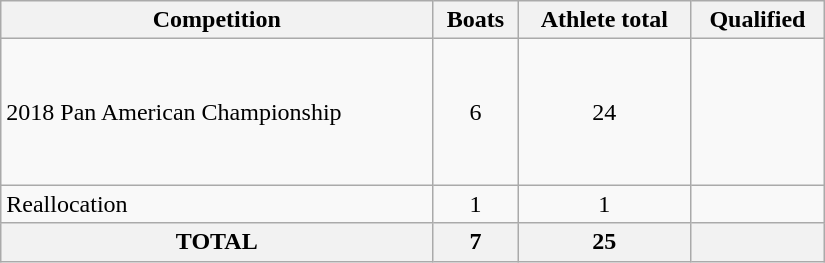<table class="wikitable" width=550>
<tr>
<th>Competition</th>
<th>Boats</th>
<th>Athlete total</th>
<th>Qualified</th>
</tr>
<tr>
<td>2018 Pan American Championship</td>
<td align=center>6</td>
<td align=center>24</td>
<td><br><br><br><br><br></td>
</tr>
<tr>
<td>Reallocation</td>
<td align=center>1</td>
<td align=center>1</td>
<td></td>
</tr>
<tr>
<th>TOTAL</th>
<th>7</th>
<th>25</th>
<th></th>
</tr>
</table>
